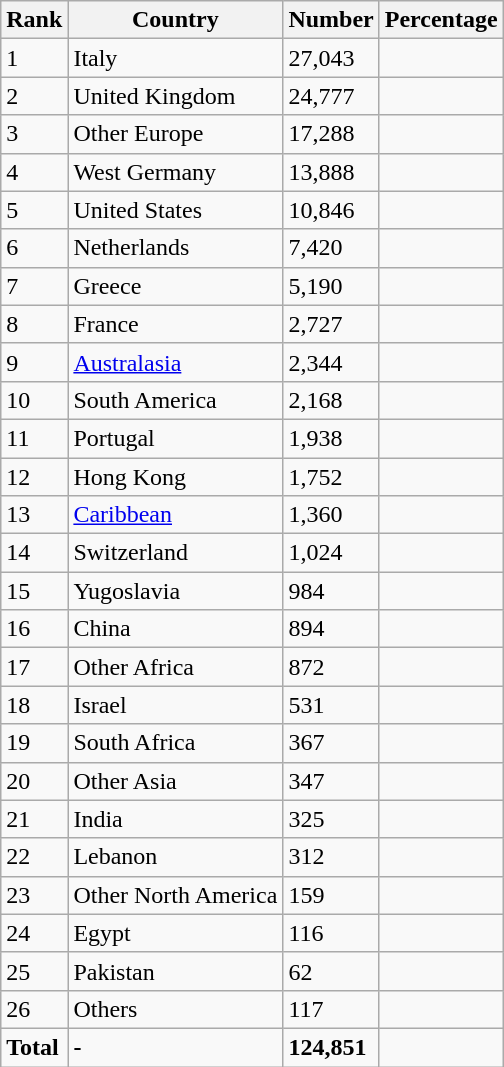<table class="wikitable sortable">
<tr>
<th>Rank</th>
<th>Country</th>
<th>Number</th>
<th>Percentage</th>
</tr>
<tr>
<td>1</td>
<td>Italy</td>
<td>27,043</td>
<td></td>
</tr>
<tr>
<td>2</td>
<td>United Kingdom</td>
<td>24,777</td>
<td></td>
</tr>
<tr>
<td>3</td>
<td>Other Europe</td>
<td>17,288</td>
<td></td>
</tr>
<tr>
<td>4</td>
<td>West Germany</td>
<td>13,888</td>
<td></td>
</tr>
<tr>
<td>5</td>
<td>United States</td>
<td>10,846</td>
<td></td>
</tr>
<tr>
<td>6</td>
<td>Netherlands</td>
<td>7,420</td>
<td></td>
</tr>
<tr>
<td>7</td>
<td>Greece</td>
<td>5,190</td>
<td></td>
</tr>
<tr>
<td>8</td>
<td>France</td>
<td>2,727</td>
<td></td>
</tr>
<tr>
<td>9</td>
<td><a href='#'>Australasia</a></td>
<td>2,344</td>
<td></td>
</tr>
<tr>
<td>10</td>
<td>South America</td>
<td>2,168</td>
<td></td>
</tr>
<tr>
<td>11</td>
<td>Portugal</td>
<td>1,938</td>
<td></td>
</tr>
<tr>
<td>12</td>
<td>Hong Kong</td>
<td>1,752</td>
<td></td>
</tr>
<tr>
<td>13</td>
<td><a href='#'>Caribbean</a></td>
<td>1,360</td>
<td></td>
</tr>
<tr>
<td>14</td>
<td>Switzerland</td>
<td>1,024</td>
<td></td>
</tr>
<tr>
<td>15</td>
<td>Yugoslavia</td>
<td>984</td>
<td></td>
</tr>
<tr>
<td>16</td>
<td>China</td>
<td>894</td>
<td></td>
</tr>
<tr>
<td>17</td>
<td>Other Africa</td>
<td>872</td>
<td></td>
</tr>
<tr>
<td>18</td>
<td>Israel</td>
<td>531</td>
<td></td>
</tr>
<tr>
<td>19</td>
<td>South Africa</td>
<td>367</td>
<td></td>
</tr>
<tr>
<td>20</td>
<td>Other Asia</td>
<td>347</td>
<td></td>
</tr>
<tr>
<td>21</td>
<td>India</td>
<td>325</td>
<td></td>
</tr>
<tr>
<td>22</td>
<td>Lebanon</td>
<td>312</td>
<td></td>
</tr>
<tr>
<td>23</td>
<td>Other North America</td>
<td>159</td>
<td></td>
</tr>
<tr>
<td>24</td>
<td>Egypt</td>
<td>116</td>
<td></td>
</tr>
<tr>
<td>25</td>
<td>Pakistan</td>
<td>62</td>
<td></td>
</tr>
<tr>
<td>26</td>
<td>Others</td>
<td>117</td>
<td></td>
</tr>
<tr>
<td><strong>Total</strong></td>
<td><strong>-</strong></td>
<td><strong>124,851</strong></td>
<td><strong></strong></td>
</tr>
</table>
